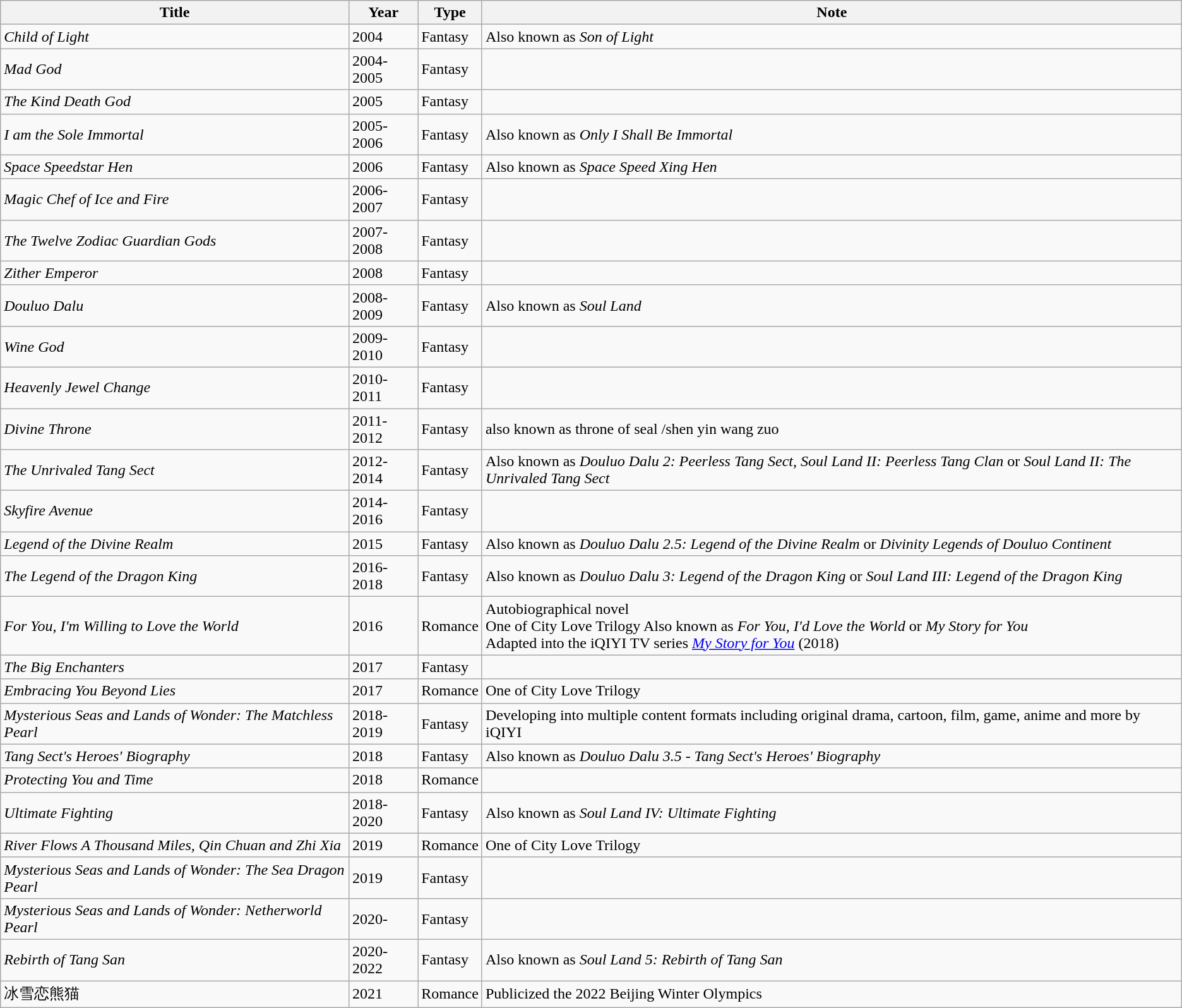<table class="wikitable sortable mw-collapsible">
<tr>
<th>Title</th>
<th>Year</th>
<th>Type</th>
<th>Note</th>
</tr>
<tr>
<td><em>Child of Light</em></td>
<td>2004</td>
<td>Fantasy</td>
<td>Also known as <em>Son of Light</em></td>
</tr>
<tr>
<td><em>Mad God</em></td>
<td>2004-2005</td>
<td>Fantasy</td>
<td></td>
</tr>
<tr>
<td><em>The Kind Death God</em></td>
<td>2005</td>
<td>Fantasy</td>
<td></td>
</tr>
<tr>
<td><em>I am the Sole Immortal</em></td>
<td>2005-2006</td>
<td>Fantasy</td>
<td>Also known as <em>Only I Shall Be Immortal</em></td>
</tr>
<tr>
<td><em>Space Speedstar Hen</em></td>
<td>2006</td>
<td>Fantasy</td>
<td>Also known as <em>Space Speed Xing Hen</em></td>
</tr>
<tr>
<td><em>Magic Chef of Ice and Fire</em></td>
<td>2006-2007</td>
<td>Fantasy</td>
<td></td>
</tr>
<tr>
<td><em>The Twelve Zodiac Guardian Gods</em></td>
<td>2007-2008</td>
<td>Fantasy</td>
<td></td>
</tr>
<tr>
<td><em>Zither Emperor</em></td>
<td>2008</td>
<td>Fantasy</td>
<td></td>
</tr>
<tr>
<td><em>Douluo Dalu</em></td>
<td>2008-2009</td>
<td>Fantasy</td>
<td>Also known as <em>Soul Land</em></td>
</tr>
<tr>
<td><em>Wine God</em></td>
<td>2009-2010</td>
<td>Fantasy</td>
<td></td>
</tr>
<tr>
<td><em>Heavenly Jewel Change</em></td>
<td>2010-2011</td>
<td>Fantasy</td>
<td></td>
</tr>
<tr>
<td><em>Divine Throne</em></td>
<td>2011-2012</td>
<td>Fantasy</td>
<td>also known as throne of seal /shen yin wang zuo</td>
</tr>
<tr>
<td><em>The Unrivaled Tang Sect</em></td>
<td>2012-2014</td>
<td>Fantasy</td>
<td>Also known as <em>Douluo Dalu 2: Peerless Tang Sect, Soul Land II: Peerless Tang Clan</em> or <em>Soul Land II: The Unrivaled Tang Sect</em></td>
</tr>
<tr>
<td><em>Skyfire Avenue</em></td>
<td>2014-2016</td>
<td>Fantasy</td>
<td></td>
</tr>
<tr>
<td><em>Legend of the Divine Realm</em></td>
<td>2015</td>
<td>Fantasy</td>
<td>Also known as <em>Douluo Dalu 2.5: Legend of the Divine Realm</em> or <em>Divinity Legends of Douluo Continent</em></td>
</tr>
<tr>
<td><em>The Legend of the Dragon King</em></td>
<td>2016-2018</td>
<td>Fantasy</td>
<td>Also known as <em>Douluo Dalu 3: Legend of the Dragon King</em> or <em>Soul Land III: Legend of the Dragon King</em></td>
</tr>
<tr>
<td><em>For You, I'm Willing to Love the World</em></td>
<td>2016</td>
<td>Romance</td>
<td>Autobiographical novel<br>One of City Love Trilogy Also known as <em>For You, I'd Love the World</em> or <em>My Story for You</em><br>Adapted into the iQIYI TV series <em><a href='#'>My Story for You</a></em> (2018)</td>
</tr>
<tr>
<td><em>The Big Enchanters</em></td>
<td>2017</td>
<td>Fantasy</td>
<td></td>
</tr>
<tr>
<td><em>Embracing You Beyond Lies</em></td>
<td>2017</td>
<td>Romance</td>
<td>One of City Love Trilogy</td>
</tr>
<tr>
<td><em>Mysterious Seas and Lands of Wonder: The Matchless Pearl</em></td>
<td>2018-2019</td>
<td>Fantasy</td>
<td>Developing into multiple content formats including original drama, cartoon, film, game, anime and more by iQIYI</td>
</tr>
<tr>
<td><em>Tang Sect's Heroes' Biography</em></td>
<td>2018</td>
<td>Fantasy</td>
<td>Also known as <em>Douluo Dalu 3.5 - Tang Sect's Heroes' Biography</em></td>
</tr>
<tr>
<td><em>Protecting You and Time</em></td>
<td>2018</td>
<td>Romance</td>
<td></td>
</tr>
<tr>
<td><em>Ultimate Fighting</em></td>
<td>2018-2020</td>
<td>Fantasy</td>
<td>Also known as <em>Soul Land IV: Ultimate Fighting</em></td>
</tr>
<tr>
<td><em>River Flows A Thousand Miles, Qin Chuan and Zhi Xia</em></td>
<td>2019</td>
<td>Romance</td>
<td>One of City Love Trilogy</td>
</tr>
<tr>
<td><em>Mysterious Seas and Lands of Wonder: The Sea Dragon Pearl</em></td>
<td>2019</td>
<td>Fantasy</td>
<td></td>
</tr>
<tr>
<td><em>Mysterious Seas and Lands of Wonder: Netherworld Pearl</em></td>
<td>2020-</td>
<td>Fantasy</td>
<td></td>
</tr>
<tr>
<td><em>Rebirth of Tang San</em></td>
<td>2020-2022</td>
<td>Fantasy</td>
<td>Also known as <em>Soul Land 5: Rebirth of Tang San</em></td>
</tr>
<tr>
<td>冰雪恋熊猫</td>
<td>2021</td>
<td>Romance</td>
<td>Publicized the 2022 Beijing Winter Olympics</td>
</tr>
</table>
